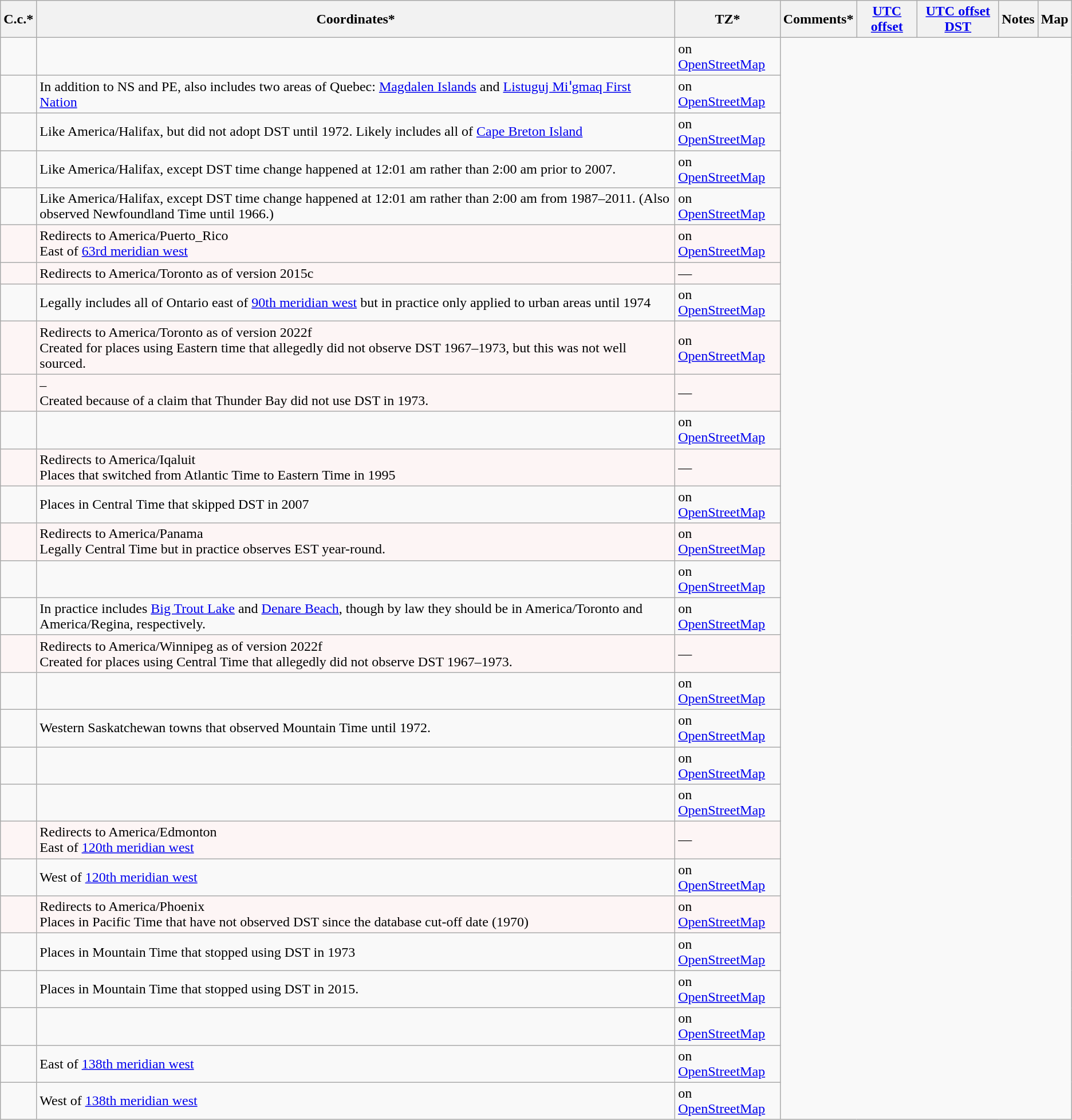<table class="wikitable sortable sticky-header">
<tr>
<th>C.c.*</th>
<th>Coordinates*</th>
<th>TZ*</th>
<th>Comments*</th>
<th><a href='#'>UTC offset</a></th>
<th><a href='#'>UTC offset DST</a></th>
<th>Notes</th>
<th>Map</th>
</tr>
<tr --->
<td></td>
<td></td>
<td> on <a href='#'>OpenStreetMap</a></td>
</tr>
<tr --->
<td></td>
<td>In addition to NS and PE, also includes two areas of Quebec: <a href='#'>Magdalen Islands</a> and <a href='#'>Listuguj Miꞌgmaq First Nation</a></td>
<td> on <a href='#'>OpenStreetMap</a></td>
</tr>
<tr --->
<td></td>
<td>Like America/Halifax, but did not adopt DST until 1972. Likely includes all of <a href='#'>Cape Breton Island</a></td>
<td> on <a href='#'>OpenStreetMap</a></td>
</tr>
<tr --->
<td></td>
<td>Like America/Halifax, except DST time change happened at 12:01 am rather than 2:00 am prior to 2007.</td>
<td> on <a href='#'>OpenStreetMap</a></td>
</tr>
<tr --->
<td></td>
<td>Like America/Halifax, except DST time change happened at 12:01 am rather than 2:00 am from 1987–2011. (Also observed Newfoundland Time until 1966.)</td>
<td> on <a href='#'>OpenStreetMap</a></td>
</tr>
<tr style="background-color:#fdf5f5;">
<td></td>
<td>Redirects to America/Puerto_Rico<br>East of <a href='#'>63rd meridian west</a></td>
<td> on <a href='#'>OpenStreetMap</a></td>
</tr>
<tr style="background-color:#fdf5f5;">
<td></td>
<td>Redirects to America/Toronto as of version 2015c</td>
<td>—</td>
</tr>
<tr --->
<td></td>
<td>Legally includes all of Ontario east of <a href='#'>90th meridian west</a> but in practice only applied to urban areas until 1974</td>
<td> on <a href='#'>OpenStreetMap</a></td>
</tr>
<tr style="background-color:#fdf5f5;">
<td></td>
<td>Redirects to America/Toronto as of version 2022f<br>Created for places using Eastern time that allegedly did not observe DST 1967–1973, but this was not well sourced.</td>
<td> on <a href='#'>OpenStreetMap</a></td>
</tr>
<tr style="background-color:#fdf5f5;">
<td></td>
<td>–<br>Created because of a claim that Thunder Bay did not use DST in 1973.</td>
<td>—</td>
</tr>
<tr --->
<td></td>
<td></td>
<td> on <a href='#'>OpenStreetMap</a></td>
</tr>
<tr style="background-color:#fdf5f5;">
<td></td>
<td>Redirects to America/Iqaluit<br>Places that switched from Atlantic Time to Eastern Time in 1995</td>
<td>—</td>
</tr>
<tr --->
<td></td>
<td>Places in Central Time that skipped DST in 2007</td>
<td> on <a href='#'>OpenStreetMap</a></td>
</tr>
<tr style="background-color:#fdf5f5;">
<td></td>
<td>Redirects to America/Panama<br>Legally Central Time but in practice observes EST year-round.</td>
<td> on <a href='#'>OpenStreetMap</a></td>
</tr>
<tr --->
<td></td>
<td></td>
<td> on <a href='#'>OpenStreetMap</a></td>
</tr>
<tr --->
<td></td>
<td>In practice includes <a href='#'>Big Trout Lake</a> and <a href='#'>Denare Beach</a>, though by law they should be in America/Toronto and America/Regina, respectively.</td>
<td> on <a href='#'>OpenStreetMap</a></td>
</tr>
<tr style="background-color:#fdf5f5;">
<td></td>
<td>Redirects to America/Winnipeg as of version 2022f<br>Created for places using Central Time that allegedly did not observe DST 1967–1973.</td>
<td>—</td>
</tr>
<tr --->
<td></td>
<td></td>
<td> on <a href='#'>OpenStreetMap</a></td>
</tr>
<tr --->
<td></td>
<td>Western Saskatchewan towns that observed Mountain Time until 1972.</td>
<td> on <a href='#'>OpenStreetMap</a></td>
</tr>
<tr --->
<td></td>
<td></td>
<td> on <a href='#'>OpenStreetMap</a></td>
</tr>
<tr --->
<td></td>
<td></td>
<td> on <a href='#'>OpenStreetMap</a></td>
</tr>
<tr style="background-color:#fdf5f5;">
<td></td>
<td>Redirects to America/Edmonton<br>East of <a href='#'>120th meridian west</a></td>
<td>—</td>
</tr>
<tr --->
<td></td>
<td>West of <a href='#'>120th meridian west</a></td>
<td> on <a href='#'>OpenStreetMap</a></td>
</tr>
<tr style="background-color:#fdf5f5;">
<td></td>
<td>Redirects to America/Phoenix<br>Places in Pacific Time that have not observed DST since the database cut-off date (1970)</td>
<td> on <a href='#'>OpenStreetMap</a></td>
</tr>
<tr --->
<td></td>
<td>Places in Mountain Time that stopped using DST in 1973</td>
<td> on <a href='#'>OpenStreetMap</a></td>
</tr>
<tr --->
<td></td>
<td>Places in Mountain Time that stopped using DST in 2015.</td>
<td> on <a href='#'>OpenStreetMap</a></td>
</tr>
<tr --->
<td></td>
<td></td>
<td> on <a href='#'>OpenStreetMap</a></td>
</tr>
<tr --->
<td></td>
<td>East of <a href='#'>138th meridian west</a></td>
<td> on <a href='#'>OpenStreetMap</a></td>
</tr>
<tr --->
<td></td>
<td>West of <a href='#'>138th meridian west</a></td>
<td> on <a href='#'>OpenStreetMap</a></td>
</tr>
</table>
